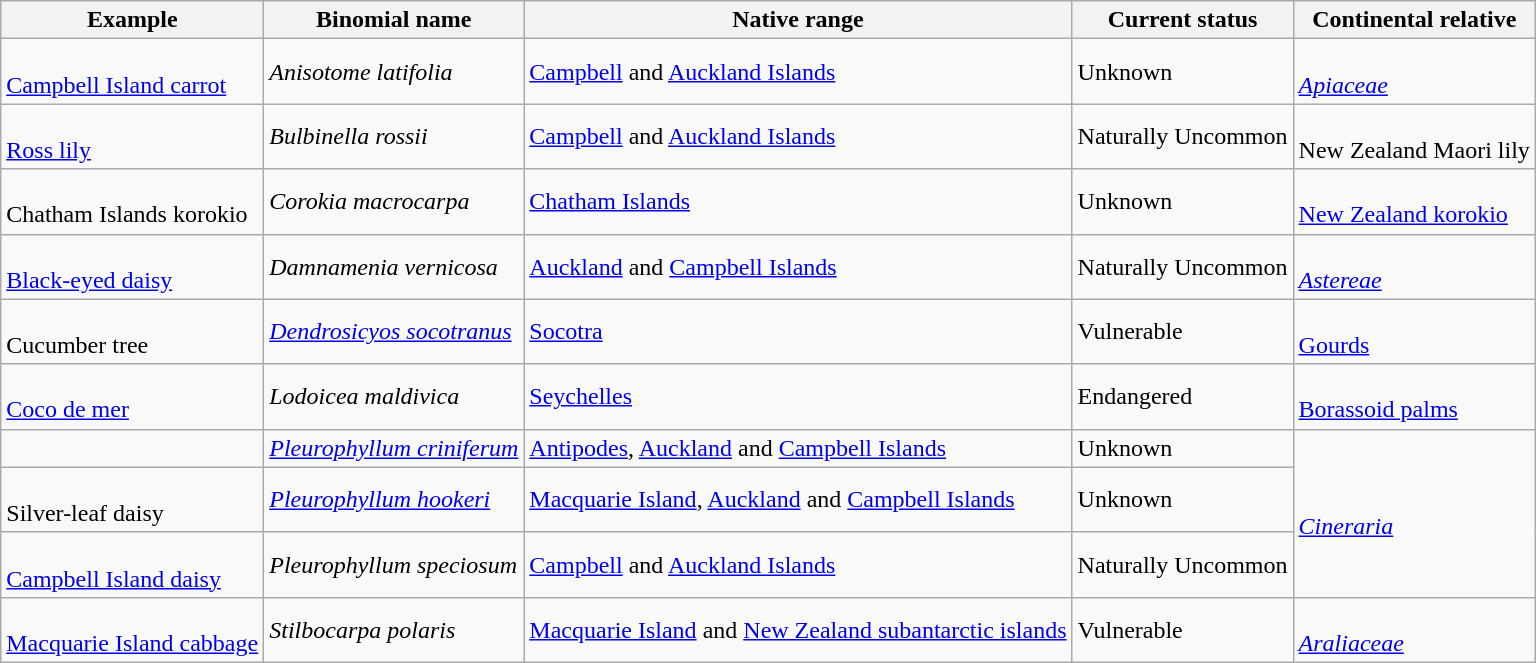<table class=wikitable>
<tr>
<th>Example</th>
<th>Binomial name</th>
<th>Native range</th>
<th>Current status</th>
<th>Continental relative</th>
</tr>
<tr>
<td><br><a href='#'>Campbell Island carrot</a></td>
<td><em>Anisotome latifolia</em></td>
<td><a href='#'>Campbell</a> and <a href='#'>Auckland Islands</a></td>
<td>Unknown</td>
<td><br><em><a href='#'>Apiaceae</a></em></td>
</tr>
<tr>
<td><br><a href='#'>Ross lily</a></td>
<td><em>Bulbinella rossii</em></td>
<td><a href='#'>Campbell</a> and <a href='#'>Auckland Islands</a></td>
<td>Naturally Uncommon</td>
<td><br>New Zealand Maori lily</td>
</tr>
<tr>
<td><br>Chatham Islands korokio</td>
<td><em>Corokia macrocarpa</em></td>
<td><a href='#'>Chatham Islands</a></td>
<td>Unknown</td>
<td><br><a href='#'>New Zealand korokio</a></td>
</tr>
<tr>
<td><br><a href='#'>Black-eyed daisy</a></td>
<td><em>Damnamenia vernicosa</em></td>
<td><a href='#'>Auckland</a> and <a href='#'>Campbell Islands</a></td>
<td>Naturally Uncommon</td>
<td><br><em><a href='#'>Astereae</a></em></td>
</tr>
<tr>
<td><br>Cucumber tree</td>
<td><em><a href='#'>Dendrosicyos socotranus</a></em></td>
<td><a href='#'>Socotra</a></td>
<td>Vulnerable</td>
<td><br><a href='#'>Gourds</a></td>
</tr>
<tr>
<td><br><a href='#'>Coco de mer</a></td>
<td><em>Lodoicea maldivica</em></td>
<td><a href='#'>Seychelles</a></td>
<td>Endangered</td>
<td><br><a href='#'>Borassoid palms</a></td>
</tr>
<tr>
<td></td>
<td><em><a href='#'>Pleurophyllum criniferum</a></em></td>
<td><a href='#'>Antipodes</a>, <a href='#'>Auckland</a> and <a href='#'>Campbell Islands</a></td>
<td>Unknown</td>
<td rowspan="3"><br><em><a href='#'>Cineraria</a></em></td>
</tr>
<tr>
<td><br>Silver-leaf daisy</td>
<td><em><a href='#'>Pleurophyllum hookeri</a></em></td>
<td><a href='#'>Macquarie Island</a>, <a href='#'>Auckland</a> and <a href='#'>Campbell Islands</a></td>
<td>Unknown</td>
</tr>
<tr>
<td><br><a href='#'>Campbell Island daisy</a></td>
<td><em>Pleurophyllum speciosum</em></td>
<td><a href='#'>Campbell</a> and <a href='#'>Auckland Islands</a></td>
<td>Naturally Uncommon</td>
</tr>
<tr>
<td><br><a href='#'>Macquarie Island cabbage</a></td>
<td><em>Stilbocarpa polaris</em></td>
<td><a href='#'>Macquarie Island</a> and <a href='#'>New Zealand subantarctic islands</a></td>
<td>Vulnerable</td>
<td><br><em><a href='#'>Araliaceae</a></em></td>
</tr>
</table>
